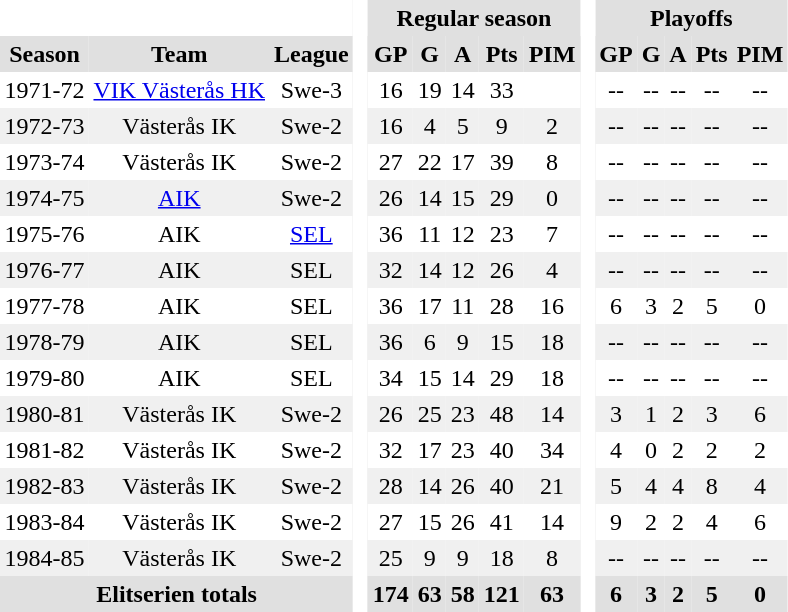<table BORDER="0" CELLPADDING="3" CELLSPACING="0" ID="Table3">
<tr bgcolor="#e0e0e0">
<th colspan="3" bgcolor="#ffffff"> </th>
<th rowspan="99" bgcolor="#ffffff"> </th>
<th colspan="5">Regular season</th>
<th rowspan="99" bgcolor="#ffffff"> </th>
<th colspan="5">Playoffs</th>
</tr>
<tr bgcolor="#e0e0e0">
<th>Season</th>
<th>Team</th>
<th>League</th>
<th>GP</th>
<th>G</th>
<th>A</th>
<th>Pts</th>
<th>PIM</th>
<th>GP</th>
<th>G</th>
<th>A</th>
<th>Pts</th>
<th>PIM</th>
</tr>
<tr ALIGN="center">
<td>1971-72</td>
<td><a href='#'>VIK Västerås HK</a></td>
<td>Swe-3</td>
<td>16</td>
<td>19</td>
<td>14</td>
<td>33</td>
<td></td>
<td>--</td>
<td>--</td>
<td>--</td>
<td>--</td>
<td>--</td>
</tr>
<tr ALIGN="center" bgcolor="#f0f0f0">
<td>1972-73</td>
<td>Västerås IK</td>
<td>Swe-2</td>
<td>16</td>
<td>4</td>
<td>5</td>
<td>9</td>
<td>2</td>
<td>--</td>
<td>--</td>
<td>--</td>
<td>--</td>
<td>--</td>
</tr>
<tr ALIGN="center">
<td>1973-74</td>
<td>Västerås IK</td>
<td>Swe-2</td>
<td>27</td>
<td>22</td>
<td>17</td>
<td>39</td>
<td>8</td>
<td>--</td>
<td>--</td>
<td>--</td>
<td>--</td>
<td>--</td>
</tr>
<tr ALIGN="center" bgcolor="#f0f0f0">
<td>1974-75</td>
<td><a href='#'>AIK</a></td>
<td>Swe-2</td>
<td>26</td>
<td>14</td>
<td>15</td>
<td>29</td>
<td>0</td>
<td>--</td>
<td>--</td>
<td>--</td>
<td>--</td>
<td>--</td>
</tr>
<tr ALIGN="center">
<td>1975-76</td>
<td>AIK</td>
<td><a href='#'>SEL</a></td>
<td>36</td>
<td>11</td>
<td>12</td>
<td>23</td>
<td>7</td>
<td>--</td>
<td>--</td>
<td>--</td>
<td>--</td>
<td>--</td>
</tr>
<tr ALIGN="center" bgcolor="#f0f0f0">
<td>1976-77</td>
<td>AIK</td>
<td>SEL</td>
<td>32</td>
<td>14</td>
<td>12</td>
<td>26</td>
<td>4</td>
<td>--</td>
<td>--</td>
<td>--</td>
<td>--</td>
<td>--</td>
</tr>
<tr ALIGN="center">
<td>1977-78</td>
<td>AIK</td>
<td>SEL</td>
<td>36</td>
<td>17</td>
<td>11</td>
<td>28</td>
<td>16</td>
<td>6</td>
<td>3</td>
<td>2</td>
<td>5</td>
<td>0</td>
</tr>
<tr ALIGN="center" bgcolor="#f0f0f0">
<td>1978-79</td>
<td>AIK</td>
<td>SEL</td>
<td>36</td>
<td>6</td>
<td>9</td>
<td>15</td>
<td>18</td>
<td>--</td>
<td>--</td>
<td>--</td>
<td>--</td>
<td>--</td>
</tr>
<tr ALIGN="center">
<td>1979-80</td>
<td>AIK</td>
<td>SEL</td>
<td>34</td>
<td>15</td>
<td>14</td>
<td>29</td>
<td>18</td>
<td>--</td>
<td>--</td>
<td>--</td>
<td>--</td>
<td>--</td>
</tr>
<tr ALIGN="center" bgcolor="#f0f0f0">
<td>1980-81</td>
<td>Västerås IK</td>
<td>Swe-2</td>
<td>26</td>
<td>25</td>
<td>23</td>
<td>48</td>
<td>14</td>
<td>3</td>
<td>1</td>
<td>2</td>
<td>3</td>
<td>6</td>
</tr>
<tr ALIGN="center">
<td>1981-82</td>
<td>Västerås IK</td>
<td>Swe-2</td>
<td>32</td>
<td>17</td>
<td>23</td>
<td>40</td>
<td>34</td>
<td>4</td>
<td>0</td>
<td>2</td>
<td>2</td>
<td>2</td>
</tr>
<tr ALIGN="center" bgcolor="#f0f0f0">
<td>1982-83</td>
<td>Västerås IK</td>
<td>Swe-2</td>
<td>28</td>
<td>14</td>
<td>26</td>
<td>40</td>
<td>21</td>
<td>5</td>
<td>4</td>
<td>4</td>
<td>8</td>
<td>4</td>
</tr>
<tr ALIGN="center">
<td>1983-84</td>
<td>Västerås IK</td>
<td>Swe-2</td>
<td>27</td>
<td>15</td>
<td>26</td>
<td>41</td>
<td>14</td>
<td>9</td>
<td>2</td>
<td>2</td>
<td>4</td>
<td>6</td>
</tr>
<tr ALIGN="center" bgcolor="#f0f0f0">
<td>1984-85</td>
<td>Västerås IK</td>
<td>Swe-2</td>
<td>25</td>
<td>9</td>
<td>9</td>
<td>18</td>
<td>8</td>
<td>--</td>
<td>--</td>
<td>--</td>
<td>--</td>
<td>--</td>
</tr>
<tr bgcolor="#e0e0e0">
<th colspan="3">Elitserien totals</th>
<th>174</th>
<th>63</th>
<th>58</th>
<th>121</th>
<th>63</th>
<th>6</th>
<th>3</th>
<th>2</th>
<th>5</th>
<th>0</th>
</tr>
</table>
